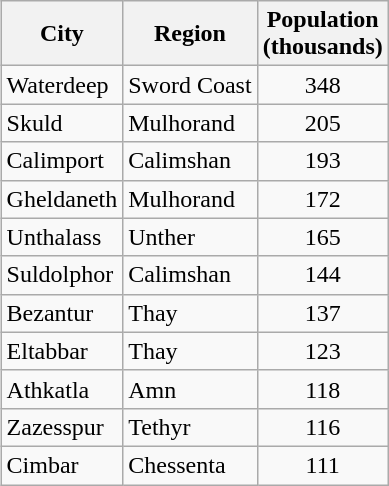<table class="wikitable" style="float: right;">
<tr>
<th>City</th>
<th>Region</th>
<th>Population<br><span>(thousands)</span></th>
</tr>
<tr>
<td>Waterdeep</td>
<td>Sword Coast</td>
<td style="text-align: center;">348</td>
</tr>
<tr>
<td>Skuld</td>
<td>Mulhorand</td>
<td style="text-align: center;">205</td>
</tr>
<tr>
<td>Calimport</td>
<td>Calimshan</td>
<td style="text-align: center;">193</td>
</tr>
<tr>
<td>Gheldaneth</td>
<td>Mulhorand</td>
<td style="text-align: center;">172</td>
</tr>
<tr>
<td>Unthalass</td>
<td>Unther</td>
<td style="text-align: center;">165</td>
</tr>
<tr>
<td>Suldolphor</td>
<td>Calimshan</td>
<td style="text-align: center;">144</td>
</tr>
<tr>
<td>Bezantur</td>
<td>Thay</td>
<td style="text-align: center;">137</td>
</tr>
<tr>
<td>Eltabbar</td>
<td>Thay</td>
<td style="text-align: center;">123</td>
</tr>
<tr>
<td>Athkatla</td>
<td>Amn</td>
<td style="text-align: center;">118</td>
</tr>
<tr>
<td>Zazesspur</td>
<td>Tethyr</td>
<td style="text-align: center;">116</td>
</tr>
<tr>
<td>Cimbar</td>
<td>Chessenta</td>
<td style="text-align: center;">111</td>
</tr>
</table>
